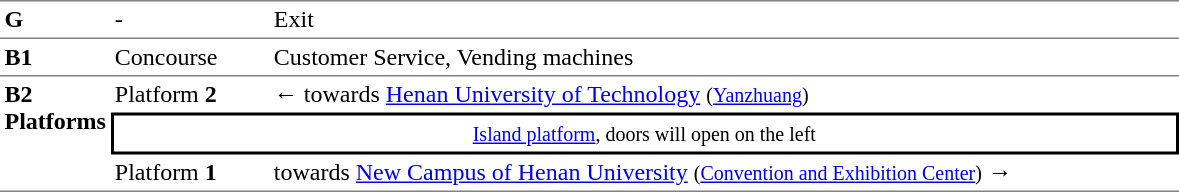<table table border=0 cellspacing=0 cellpadding=3>
<tr>
<td style="border-top:solid 1px gray;" width=50 valign=top><strong>G</strong></td>
<td style="border-top:solid 1px gray;" width=100 valign=top>-</td>
<td style="border-top:solid 1px gray;" width=600 valign=top>Exit</td>
</tr>
<tr>
<td style="border-bottom:solid 1px gray; border-top:solid 1px gray;" valign=top width=50><strong>B1</strong></td>
<td style="border-bottom:solid 1px gray; border-top:solid 1px gray;" valign=top width=100>Concourse<br></td>
<td style="border-bottom:solid 1px gray; border-top:solid 1px gray;" valign=top width=390>Customer Service, Vending machines</td>
</tr>
<tr>
<td style="border-bottom:solid 1px gray;" rowspan=3 valign=top><strong>B2<br>Platforms</strong></td>
<td>Platform <span> <strong>2</strong></span></td>
<td>←  towards <a href='#'>Henan University of Technology</a> <small>(<a href='#'>Yanzhuang</a>)</small></td>
</tr>
<tr>
<td style="border-right:solid 2px black;border-left:solid 2px black;border-top:solid 2px black;border-bottom:solid 2px black;text-align:center;" colspan=2><small><a href='#'>Island platform</a>, doors will open on the left</small></td>
</tr>
<tr>
<td style="border-bottom:solid 1px gray;">Platform <span> <strong>1</strong></span></td>
<td style="border-bottom:solid 1px gray;">  towards <a href='#'>New Campus of Henan University</a> <small>(<a href='#'>Convention and Exhibition Center</a>)</small> →</td>
</tr>
</table>
